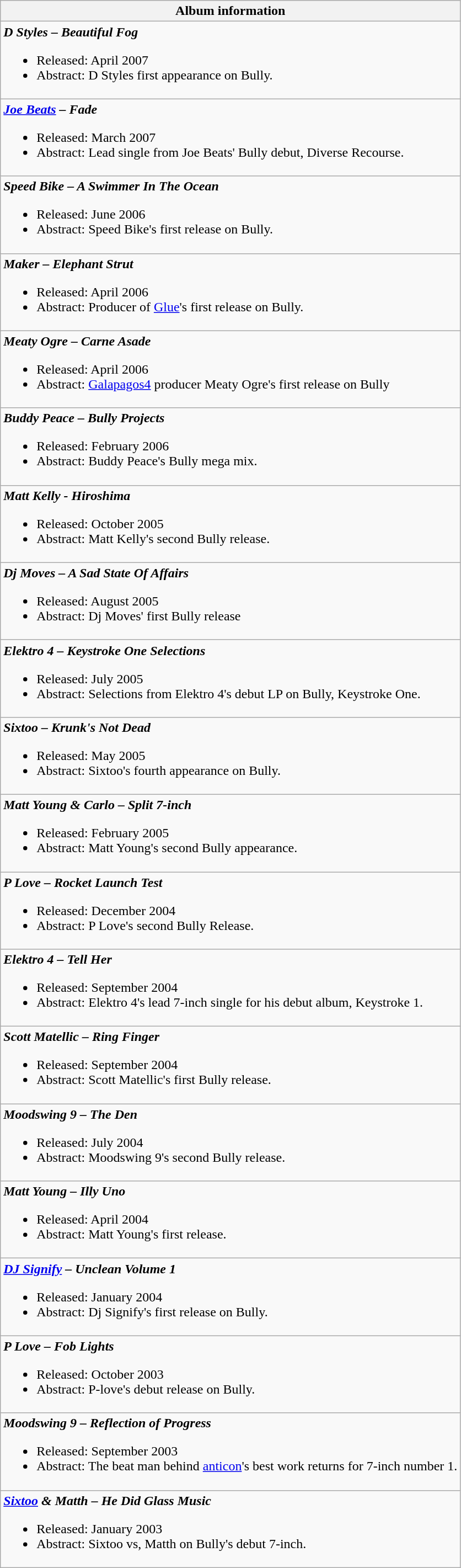<table class="wikitable">
<tr>
<th align="left">Album information</th>
</tr>
<tr>
<td align="left"><strong><em>D Styles  – Beautiful Fog</em></strong><br><ul><li>Released:  April 2007</li><li>Abstract:  D Styles first appearance on Bully.</li></ul></td>
</tr>
<tr>
<td align="left"><strong><em><a href='#'>Joe Beats</a> – Fade</em></strong><br><ul><li>Released: March 2007</li><li>Abstract:  Lead single from Joe Beats' Bully debut, Diverse Recourse.</li></ul></td>
</tr>
<tr>
<td align="left"><strong><em>Speed Bike – A Swimmer In The Ocean</em></strong><br><ul><li>Released: June 2006</li><li>Abstract:  Speed Bike's first release on Bully.</li></ul></td>
</tr>
<tr>
<td align="left"><strong><em>Maker – Elephant Strut</em></strong><br><ul><li>Released: April 2006</li><li>Abstract:  Producer of <a href='#'>Glue</a>'s first release on Bully.</li></ul></td>
</tr>
<tr>
<td align="left"><strong><em>Meaty Ogre – Carne Asade</em></strong><br><ul><li>Released:  April 2006</li><li>Abstract:  <a href='#'>Galapagos4</a> producer Meaty Ogre's first release on Bully</li></ul></td>
</tr>
<tr>
<td align="left"><strong><em>Buddy Peace – Bully Projects</em></strong><br><ul><li>Released: February 2006</li><li>Abstract:  Buddy Peace's Bully mega mix.</li></ul></td>
</tr>
<tr>
<td align="left"><strong><em>Matt Kelly - Hiroshima</em></strong><br><ul><li>Released:  October 2005</li><li>Abstract:  Matt Kelly's second Bully release.</li></ul></td>
</tr>
<tr>
<td align="left"><strong><em>Dj Moves – A Sad State Of Affairs</em></strong><br><ul><li>Released: August 2005</li><li>Abstract:  Dj Moves' first Bully release</li></ul></td>
</tr>
<tr>
<td align="left"><strong><em>Elektro 4 – Keystroke One Selections</em></strong><br><ul><li>Released:  July 2005</li><li>Abstract:  Selections from Elektro 4's debut LP on Bully, Keystroke One.</li></ul></td>
</tr>
<tr>
<td align="left"><strong><em>Sixtoo – Krunk's Not Dead</em></strong><br><ul><li>Released:  May 2005</li><li>Abstract:  Sixtoo's fourth appearance on Bully.</li></ul></td>
</tr>
<tr>
<td align="left"><strong><em>Matt Young & Carlo – Split 7-inch</em></strong><br><ul><li>Released: February 2005</li><li>Abstract:  Matt Young's second Bully appearance.</li></ul></td>
</tr>
<tr>
<td align="left"><strong><em>P Love – Rocket Launch Test</em></strong><br><ul><li>Released:  December 2004</li><li>Abstract:  P Love's second Bully Release.</li></ul></td>
</tr>
<tr>
<td align="left"><strong><em>Elektro 4 – Tell Her</em></strong><br><ul><li>Released:  September 2004</li><li>Abstract:  Elektro 4's lead 7-inch single for his debut album, Keystroke 1.</li></ul></td>
</tr>
<tr>
<td align="left"><strong><em>Scott Matellic – Ring Finger</em></strong><br><ul><li>Released: September 2004</li><li>Abstract:  Scott Matellic's first Bully release.</li></ul></td>
</tr>
<tr>
<td align="left"><strong><em>Moodswing 9 – The Den</em></strong><br><ul><li>Released: July 2004</li><li>Abstract:  Moodswing 9's second Bully release.</li></ul></td>
</tr>
<tr>
<td align="left"><strong><em>Matt Young – Illy Uno</em></strong><br><ul><li>Released: April 2004</li><li>Abstract:  Matt Young's first release.</li></ul></td>
</tr>
<tr>
<td align="left"><strong><em><a href='#'>DJ Signify</a> – Unclean Volume 1</em></strong><br><ul><li>Released:  January 2004</li><li>Abstract:  Dj Signify's first release on Bully.</li></ul></td>
</tr>
<tr>
<td align="left"><strong><em>P Love – Fob Lights</em></strong><br><ul><li>Released:  October 2003</li><li>Abstract:  P-love's debut release on Bully.</li></ul></td>
</tr>
<tr>
<td align="left"><strong><em>Moodswing 9 – Reflection of Progress</em></strong><br><ul><li>Released: September 2003</li><li>Abstract:  The beat man behind <a href='#'>anticon</a>'s best work returns for 7-inch number 1.</li></ul></td>
</tr>
<tr>
<td align="left"><strong><em><a href='#'>Sixtoo</a> & Matth – He Did Glass Music</em></strong><br><ul><li>Released:  January 2003</li><li>Abstract:  Sixtoo vs, Matth on Bully's debut 7-inch.</li></ul></td>
</tr>
</table>
